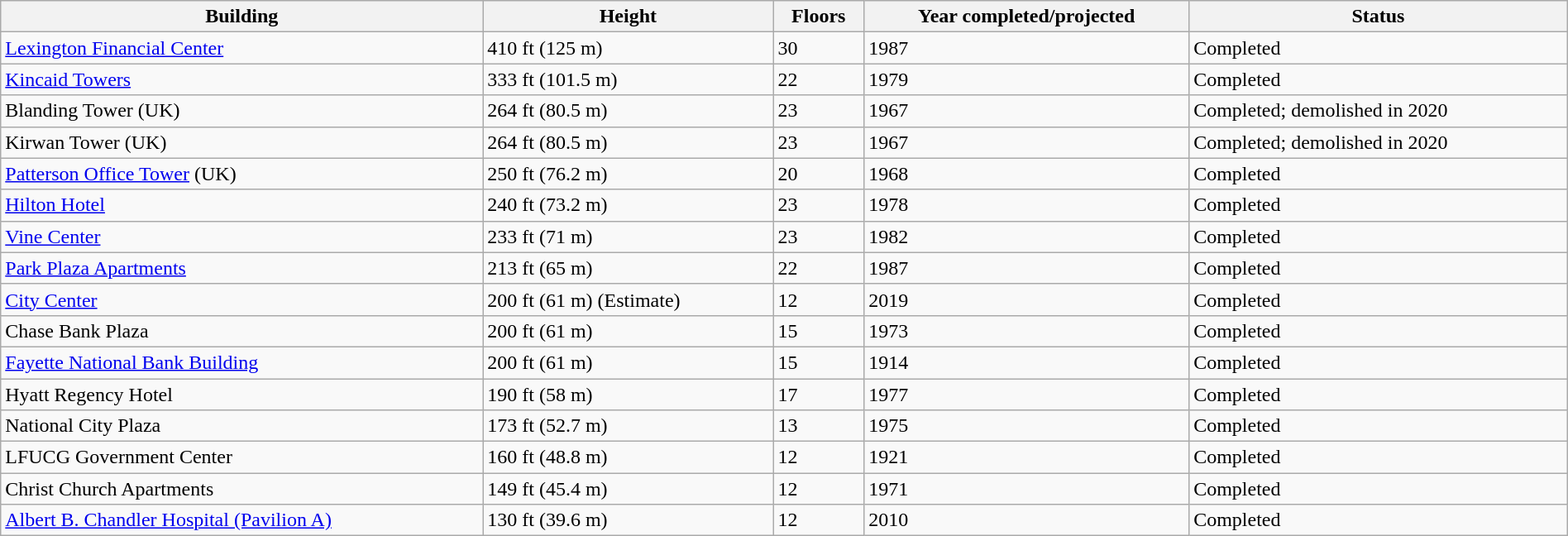<table class="wikitable" style="width:100%">
<tr>
<th>Building</th>
<th>Height</th>
<th>Floors</th>
<th>Year completed/projected</th>
<th>Status</th>
</tr>
<tr>
<td><a href='#'>Lexington Financial Center</a></td>
<td>410 ft (125 m)</td>
<td>30</td>
<td>1987</td>
<td>Completed</td>
</tr>
<tr>
<td><a href='#'>Kincaid Towers</a></td>
<td>333 ft (101.5 m)</td>
<td>22</td>
<td>1979</td>
<td>Completed</td>
</tr>
<tr>
<td>Blanding Tower (UK)</td>
<td>264 ft (80.5 m)</td>
<td>23</td>
<td>1967</td>
<td>Completed; demolished in 2020</td>
</tr>
<tr>
<td>Kirwan Tower (UK)</td>
<td>264 ft (80.5 m)</td>
<td>23</td>
<td>1967</td>
<td>Completed; demolished in 2020</td>
</tr>
<tr>
<td><a href='#'>Patterson Office Tower</a> (UK)</td>
<td>250 ft (76.2 m)</td>
<td>20</td>
<td>1968</td>
<td>Completed</td>
</tr>
<tr>
<td><a href='#'>Hilton Hotel</a></td>
<td>240 ft (73.2 m)</td>
<td>23</td>
<td>1978</td>
<td>Completed</td>
</tr>
<tr>
<td><a href='#'>Vine Center</a></td>
<td>233 ft (71 m)</td>
<td>23</td>
<td>1982</td>
<td>Completed</td>
</tr>
<tr>
<td><a href='#'>Park Plaza Apartments</a></td>
<td>213 ft (65 m)</td>
<td>22</td>
<td>1987</td>
<td>Completed</td>
</tr>
<tr>
<td><a href='#'>City Center</a></td>
<td>200 ft (61 m) (Estimate)</td>
<td>12</td>
<td>2019</td>
<td>Completed</td>
</tr>
<tr>
<td>Chase Bank Plaza</td>
<td>200 ft (61 m)</td>
<td>15</td>
<td>1973</td>
<td>Completed</td>
</tr>
<tr>
<td><a href='#'>Fayette National Bank Building</a></td>
<td>200 ft (61 m)</td>
<td>15</td>
<td>1914</td>
<td>Completed</td>
</tr>
<tr>
<td>Hyatt Regency Hotel</td>
<td>190 ft (58 m)</td>
<td>17</td>
<td>1977</td>
<td>Completed</td>
</tr>
<tr>
<td>National City Plaza</td>
<td>173 ft (52.7 m)</td>
<td>13</td>
<td>1975</td>
<td>Completed</td>
</tr>
<tr>
<td>LFUCG Government Center</td>
<td>160 ft (48.8 m)</td>
<td>12</td>
<td>1921</td>
<td>Completed</td>
</tr>
<tr>
<td>Christ Church Apartments</td>
<td>149 ft (45.4 m)</td>
<td>12</td>
<td>1971</td>
<td>Completed</td>
</tr>
<tr>
<td><a href='#'>Albert B. Chandler Hospital (Pavilion A)</a></td>
<td>130 ft (39.6 m)</td>
<td>12</td>
<td>2010</td>
<td>Completed</td>
</tr>
</table>
